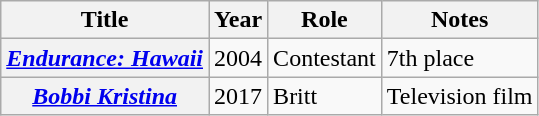<table class="wikitable plainrowheaders sortable" style="margin-right: 0;">
<tr>
<th scope="col">Title</th>
<th scope="col">Year</th>
<th scope="col">Role</th>
<th scope="col" class="unsortable">Notes</th>
</tr>
<tr>
<th scope="row"><em><a href='#'>Endurance: Hawaii</a></em></th>
<td>2004</td>
<td>Contestant</td>
<td>7th place</td>
</tr>
<tr>
<th scope="row"><em><a href='#'>Bobbi Kristina</a></em></th>
<td>2017</td>
<td>Britt</td>
<td>Television film</td>
</tr>
</table>
